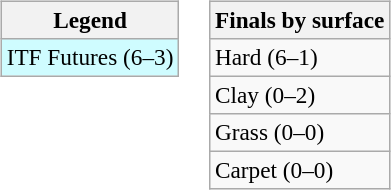<table>
<tr valign=top>
<td><br><table class=wikitable style=font-size:97%>
<tr>
<th>Legend</th>
</tr>
<tr bgcolor=cffcff>
<td>ITF Futures (6–3)</td>
</tr>
</table>
</td>
<td><br><table class=wikitable style=font-size:97%>
<tr>
<th>Finals by surface</th>
</tr>
<tr>
<td>Hard (6–1)</td>
</tr>
<tr>
<td>Clay (0–2)</td>
</tr>
<tr>
<td>Grass (0–0)</td>
</tr>
<tr>
<td>Carpet (0–0)</td>
</tr>
</table>
</td>
</tr>
</table>
